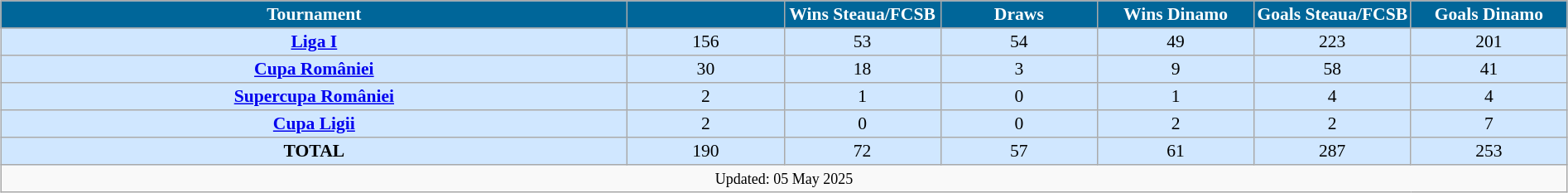<table align=center border=1 cellpadding="2" cellspacing="0" style="background: #f9f9f9; border: 1px #aaa solid; border-collapse: collapse; font-size: 90%; text-align: center;">
<tr align=center bgcolor=#006699 style="color:white;">
<th width=40%>Tournament</th>
<th width=10%></th>
<th width=10%>Wins Steaua/FCSB</th>
<th width=10%>Draws</th>
<th width=10%>Wins Dinamo</th>
<th width=10%>Goals Steaua/FCSB</th>
<th width=10%>Goals Dinamo</th>
</tr>
<tr align=center bgcolor=#D0E7FF>
<td><strong><a href='#'>Liga I</a></strong></td>
<td>156</td>
<td>53</td>
<td>54</td>
<td>49</td>
<td>223</td>
<td>201</td>
</tr>
<tr align=center bgcolor=#D0E7FF>
<td><strong><a href='#'>Cupa României</a></strong></td>
<td>30</td>
<td>18</td>
<td>3</td>
<td>9</td>
<td>58</td>
<td>41</td>
</tr>
<tr align=center bgcolor=#D0E7FF>
<td><strong><a href='#'>Supercupa României</a></strong></td>
<td>2</td>
<td>1</td>
<td>0</td>
<td>1</td>
<td>4</td>
<td>4</td>
</tr>
<tr align=center bgcolor=#D0E7FF>
<td><strong><a href='#'>Cupa Ligii</a></strong></td>
<td>2</td>
<td>0</td>
<td>0</td>
<td>2</td>
<td>2</td>
<td>7</td>
</tr>
<tr align=center bgcolor=#D0E7FF>
<td><strong>TOTAL</strong></td>
<td>190</td>
<td>72</td>
<td>57</td>
<td>61</td>
<td>287</td>
<td>253</td>
</tr>
<tr>
<td colspan="10"><small>Updated: 05 May 2025</small></td>
</tr>
</table>
